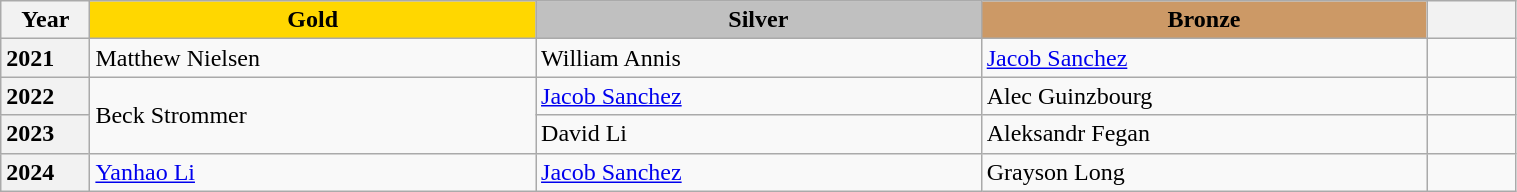<table class="wikitable unsortable" style="text-align:left; width:80%">
<tr>
<th scope="col" style="text-align:center; width:5%">Year</th>
<th scope="col" style="text-align:center; width:25%; background:gold">Gold</th>
<th scope="col" style="text-align:center; width:25%; background:silver">Silver</th>
<th scope="col" style="text-align:center; width:25%; background:#c96">Bronze</th>
<th scope="col" style="text-align:center; width:5%"></th>
</tr>
<tr>
<th scope="row" style="text-align:left">2021</th>
<td> Matthew Nielsen</td>
<td> William Annis</td>
<td> <a href='#'>Jacob Sanchez</a></td>
<td></td>
</tr>
<tr>
<th scope="row" style="text-align:left">2022</th>
<td rowspan="2"> Beck Strommer</td>
<td> <a href='#'>Jacob Sanchez</a></td>
<td> Alec Guinzbourg</td>
<td></td>
</tr>
<tr>
<th scope="row" style="text-align:left">2023</th>
<td> David Li</td>
<td> Aleksandr Fegan</td>
<td></td>
</tr>
<tr>
<th scope="row" style="text-align:left">2024</th>
<td> <a href='#'>Yanhao Li</a></td>
<td> <a href='#'>Jacob Sanchez</a></td>
<td> Grayson Long</td>
<td></td>
</tr>
</table>
